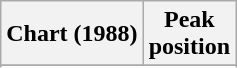<table class="wikitable sortable plainrowheaders">
<tr>
<th>Chart (1988)</th>
<th>Peak<br>position</th>
</tr>
<tr>
</tr>
<tr>
</tr>
<tr>
</tr>
</table>
